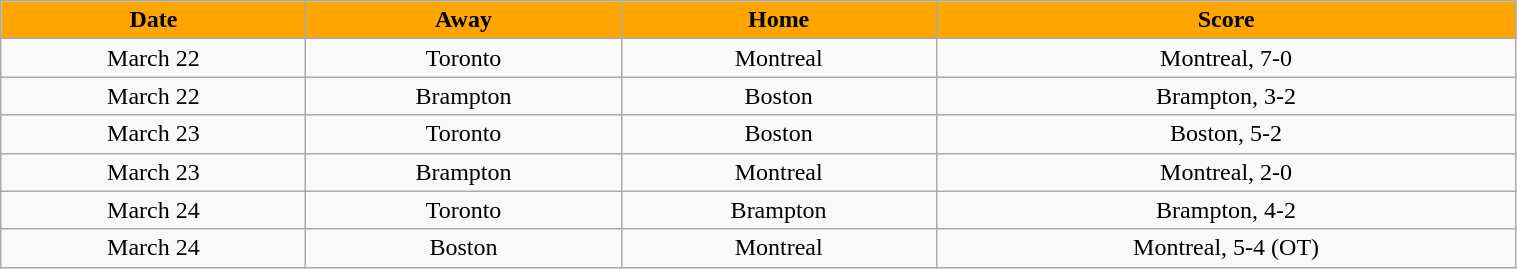<table class="wikitable" width="80%">
<tr align="center"  style="background:orange;color:black;">
<td><strong>Date</strong></td>
<td><strong>Away</strong></td>
<td><strong>Home</strong></td>
<td><strong>Score</strong></td>
</tr>
<tr align="center" bgcolor="">
<td>March 22</td>
<td>Toronto</td>
<td>Montreal</td>
<td>Montreal, 7-0</td>
</tr>
<tr align="center" bgcolor="">
<td>March 22</td>
<td>Brampton</td>
<td>Boston</td>
<td>Brampton, 3-2</td>
</tr>
<tr align="center" bgcolor="">
<td>March 23</td>
<td>Toronto</td>
<td>Boston</td>
<td>Boston, 5-2</td>
</tr>
<tr align="center" bgcolor="">
<td>March 23</td>
<td>Brampton</td>
<td>Montreal</td>
<td>Montreal, 2-0</td>
</tr>
<tr align="center" bgcolor="">
<td>March 24</td>
<td>Toronto</td>
<td>Brampton</td>
<td>Brampton, 4-2</td>
</tr>
<tr align="center" bgcolor="">
<td>March 24</td>
<td>Boston</td>
<td>Montreal</td>
<td>Montreal, 5-4 (OT)</td>
</tr>
</table>
